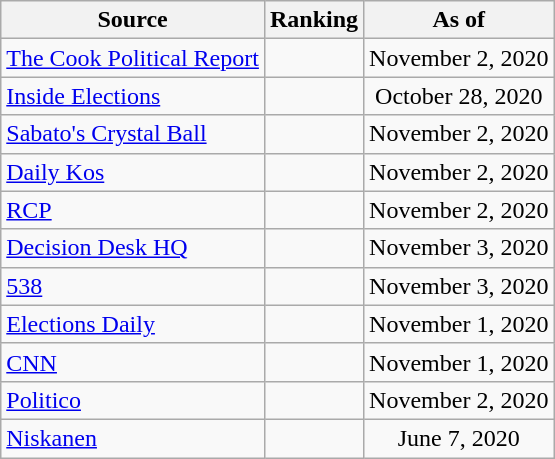<table class="wikitable" style="text-align:center">
<tr>
<th>Source</th>
<th>Ranking</th>
<th>As of</th>
</tr>
<tr>
<td align=left><a href='#'>The Cook Political Report</a></td>
<td></td>
<td>November 2, 2020</td>
</tr>
<tr>
<td align=left><a href='#'>Inside Elections</a></td>
<td></td>
<td>October 28, 2020</td>
</tr>
<tr>
<td align=left><a href='#'>Sabato's Crystal Ball</a></td>
<td></td>
<td>November 2, 2020</td>
</tr>
<tr>
<td align="left"><a href='#'>Daily Kos</a></td>
<td></td>
<td>November 2, 2020</td>
</tr>
<tr>
<td align="left"><a href='#'>RCP</a></td>
<td></td>
<td>November 2, 2020</td>
</tr>
<tr>
<td align="left"><a href='#'>Decision Desk HQ</a></td>
<td></td>
<td>November 3, 2020</td>
</tr>
<tr>
<td align="left"><a href='#'>538</a></td>
<td></td>
<td>November 3, 2020</td>
</tr>
<tr>
<td align="left"><a href='#'>Elections Daily</a></td>
<td></td>
<td>November 1, 2020</td>
</tr>
<tr>
<td align="left"><a href='#'>CNN</a></td>
<td></td>
<td>November 1, 2020</td>
</tr>
<tr>
<td align="left"><a href='#'>Politico</a></td>
<td></td>
<td>November 2, 2020</td>
</tr>
<tr>
<td align="left"><a href='#'>Niskanen</a></td>
<td></td>
<td>June 7, 2020</td>
</tr>
</table>
